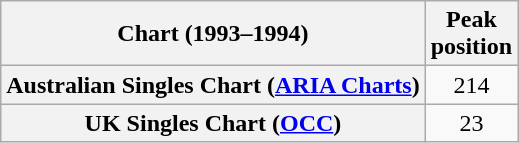<table class="wikitable sortable plainrowheaders">
<tr>
<th>Chart (1993–1994)</th>
<th>Peak <br>position</th>
</tr>
<tr>
<th scope="row">Australian Singles Chart (<a href='#'>ARIA Charts</a>)</th>
<td align="center">214</td>
</tr>
<tr>
<th scope="row">UK Singles Chart (<a href='#'>OCC</a>)</th>
<td style="text-align:center;">23</td>
</tr>
</table>
